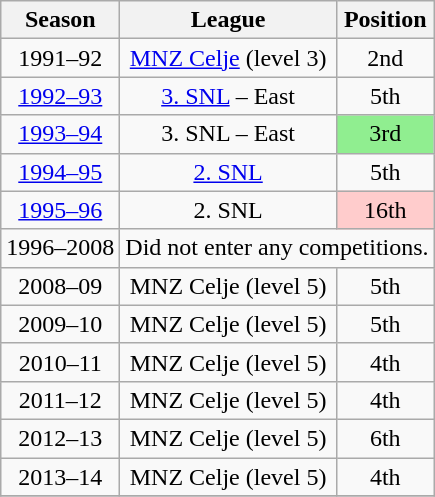<table class="wikitable" style="text-align: center">
<tr>
<th>Season</th>
<th>League</th>
<th>Position</th>
</tr>
<tr>
<td>1991–92</td>
<td><a href='#'>MNZ Celje</a> (level 3)</td>
<td>2nd</td>
</tr>
<tr>
<td><a href='#'>1992–93</a></td>
<td><a href='#'>3. SNL</a> – East</td>
<td>5th</td>
</tr>
<tr>
<td><a href='#'>1993–94</a></td>
<td>3. SNL – East</td>
<td style="background: #90EE90;">3rd</td>
</tr>
<tr>
<td><a href='#'>1994–95</a></td>
<td><a href='#'>2. SNL</a></td>
<td>5th</td>
</tr>
<tr>
<td><a href='#'>1995–96</a></td>
<td>2. SNL</td>
<td style="background: #FFCCCC;">16th</td>
</tr>
<tr>
<td>1996–2008</td>
<td colspan="3">Did not enter any competitions.</td>
</tr>
<tr>
<td>2008–09</td>
<td>MNZ Celje (level 5)</td>
<td>5th</td>
</tr>
<tr>
<td>2009–10</td>
<td>MNZ Celje (level 5)</td>
<td>5th</td>
</tr>
<tr>
<td>2010–11</td>
<td>MNZ Celje (level 5)</td>
<td>4th</td>
</tr>
<tr>
<td>2011–12</td>
<td>MNZ Celje (level 5)</td>
<td>4th</td>
</tr>
<tr>
<td>2012–13</td>
<td>MNZ Celje (level 5)</td>
<td>6th</td>
</tr>
<tr>
<td>2013–14</td>
<td>MNZ Celje (level 5)</td>
<td>4th</td>
</tr>
<tr>
</tr>
</table>
